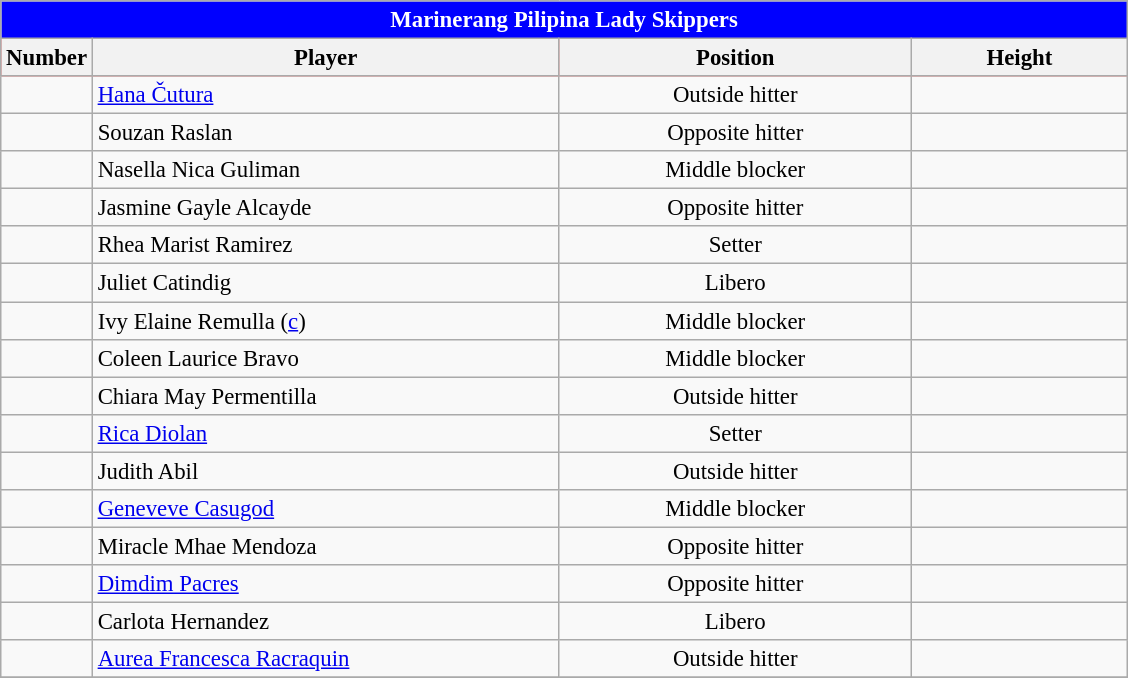<table class="wikitable sortable" style="font-size:95%; text-align:left;">
<tr>
<th colspan="4" style= "background:blue; color:white; text-align: center"><strong>Marinerang Pilipina Lady Skippers</strong></th>
</tr>
<tr style="background:red;">
<th style= "align=center; width:2em;">Number</th>
<th style= "align=center;width:20em;">Player</th>
<th style= "align=center; width:15em;">Position</th>
<th style= "align=center; width:9em;">Height</th>
</tr>
<tr align=center>
<td></td>
<td align=left> <a href='#'>Hana Čutura</a></td>
<td>Outside hitter</td>
<td></td>
</tr>
<tr align=center>
<td></td>
<td align=left> Souzan Raslan</td>
<td>Opposite hitter</td>
<td></td>
</tr>
<tr align=center>
<td></td>
<td align=left> Nasella Nica Guliman</td>
<td>Middle blocker</td>
<td></td>
</tr>
<tr align=center>
<td></td>
<td align=left> Jasmine Gayle Alcayde</td>
<td>Opposite hitter</td>
<td></td>
</tr>
<tr align=center>
<td></td>
<td align=left> Rhea Marist Ramirez</td>
<td>Setter</td>
<td></td>
</tr>
<tr align=center>
<td></td>
<td align=left> Juliet Catindig</td>
<td>Libero</td>
<td></td>
</tr>
<tr align=center>
<td></td>
<td align=left> Ivy Elaine Remulla (<a href='#'>c</a>)</td>
<td>Middle blocker</td>
<td></td>
</tr>
<tr align=center>
<td></td>
<td align=left> Coleen Laurice Bravo</td>
<td>Middle blocker</td>
<td></td>
</tr>
<tr align=center>
<td></td>
<td align=left> Chiara May Permentilla</td>
<td>Outside hitter</td>
<td></td>
</tr>
<tr align=center>
<td></td>
<td align=left> <a href='#'>Rica Diolan</a></td>
<td>Setter</td>
<td></td>
</tr>
<tr align=center>
<td></td>
<td align=left> Judith Abil</td>
<td>Outside hitter</td>
<td></td>
</tr>
<tr align=center>
<td></td>
<td align=left> <a href='#'>Geneveve Casugod</a></td>
<td>Middle blocker</td>
<td></td>
</tr>
<tr align=center>
<td></td>
<td align=left> Miracle Mhae Mendoza</td>
<td>Opposite hitter</td>
<td></td>
</tr>
<tr align=center>
<td></td>
<td align=left> <a href='#'>Dimdim Pacres</a></td>
<td>Opposite hitter</td>
<td></td>
</tr>
<tr align=center>
<td></td>
<td align=left> Carlota Hernandez</td>
<td>Libero</td>
<td></td>
</tr>
<tr align=center>
<td></td>
<td align=left> <a href='#'>Aurea Francesca Racraquin</a></td>
<td>Outside hitter</td>
<td></td>
</tr>
<tr>
</tr>
</table>
